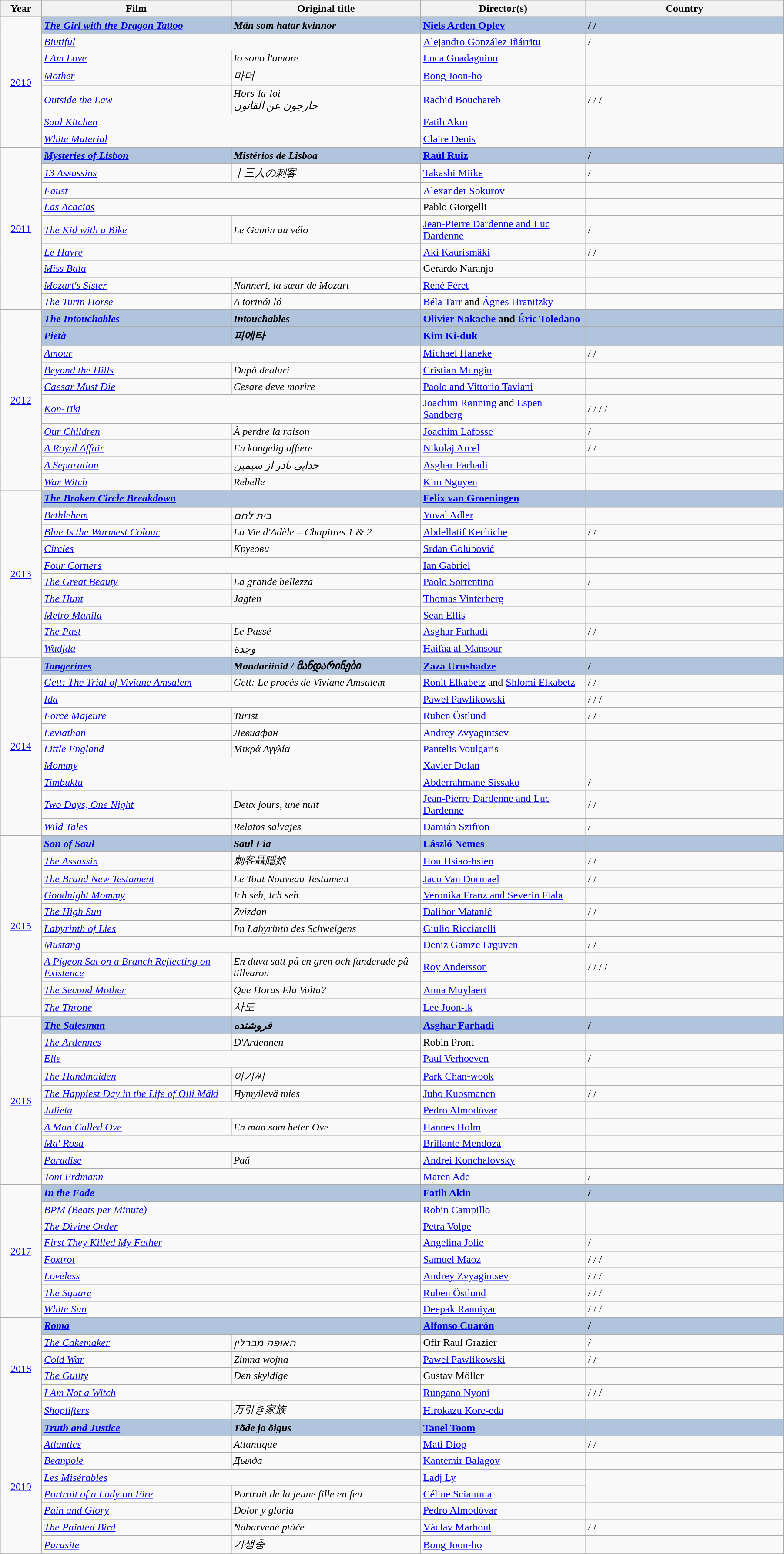<table class="wikitable" style="width:95%;" cellpadding="5">
<tr>
<th style="width:5%;">Year</th>
<th style="width:23%;">Film</th>
<th style="width:23%;">Original title</th>
<th style="width:20%;">Director(s)</th>
<th style="width:24%;">Country</th>
</tr>
<tr>
<td rowspan="7" style="text-align:center;"><a href='#'>2010</a></td>
<td style="background:#B0C4DE;"><strong><em><a href='#'>The Girl with the Dragon Tattoo</a></em></strong></td>
<td style="background:#B0C4DE;"><strong><em>Män som hatar kvinnor</em></strong></td>
<td style="background:#B0C4DE;"><strong><a href='#'>Niels Arden Oplev</a></strong></td>
<td style="background:#B0C4DE;"><strong> /  / </strong></td>
</tr>
<tr>
<td colspan=2><em><a href='#'>Biutiful</a></em></td>
<td><a href='#'>Alejandro González Iñárritu</a></td>
<td> / </td>
</tr>
<tr>
<td><em><a href='#'>I Am Love</a></em></td>
<td><em>Io sono l'amore</em></td>
<td><a href='#'>Luca Guadagnino</a></td>
<td></td>
</tr>
<tr>
<td><em><a href='#'>Mother</a></em></td>
<td><em>마더</em></td>
<td><a href='#'>Bong Joon-ho</a></td>
<td></td>
</tr>
<tr>
<td><em><a href='#'>Outside the Law</a></em></td>
<td><em>Hors-la-loi</em> <br> <em>خارجون عن القانون</em></td>
<td><a href='#'>Rachid Bouchareb</a></td>
<td> /  /  / </td>
</tr>
<tr>
<td colspan=2><em><a href='#'>Soul Kitchen</a></em></td>
<td><a href='#'>Fatih Akın</a></td>
<td></td>
</tr>
<tr>
<td colspan=2><em><a href='#'>White Material</a></em></td>
<td><a href='#'>Claire Denis</a></td>
<td></td>
</tr>
<tr>
<td rowspan="9" style="text-align:center;"><a href='#'>2011</a></td>
<td style="background:#B0C4DE;"><strong><em><a href='#'>Mysteries of Lisbon</a></em></strong></td>
<td style="background:#B0C4DE;"><strong><em>Mistérios de Lisboa</em></strong></td>
<td style="background:#B0C4DE;"><strong><a href='#'>Raúl Ruiz</a></strong></td>
<td style="background:#B0C4DE;"><strong> / </strong></td>
</tr>
<tr>
<td><em><a href='#'>13 Assassins</a></em></td>
<td><em>十三人の刺客</em></td>
<td><a href='#'>Takashi Miike</a></td>
<td> / </td>
</tr>
<tr>
<td colspan=2><em><a href='#'>Faust</a></em></td>
<td><a href='#'>Alexander Sokurov</a></td>
<td></td>
</tr>
<tr>
<td colspan=2><em><a href='#'>Las Acacias</a></em></td>
<td>Pablo Giorgelli</td>
<td></td>
</tr>
<tr>
<td><em><a href='#'>The Kid with a Bike</a></em></td>
<td><em>Le Gamin au vélo</em></td>
<td><a href='#'>Jean-Pierre Dardenne and Luc Dardenne</a></td>
<td> / </td>
</tr>
<tr>
<td colspan=2><em><a href='#'>Le Havre</a></em></td>
<td><a href='#'>Aki Kaurismäki</a></td>
<td> /  / </td>
</tr>
<tr>
<td colspan=2><em><a href='#'>Miss Bala</a></em></td>
<td>Gerardo Naranjo</td>
<td></td>
</tr>
<tr>
<td><em><a href='#'>Mozart's Sister</a></em></td>
<td><em>Nannerl, la sœur de Mozart</em></td>
<td><a href='#'>René Féret</a></td>
<td></td>
</tr>
<tr>
<td><em><a href='#'>The Turin Horse</a></em></td>
<td><em>A torinói ló</em></td>
<td><a href='#'>Béla Tarr</a> and <a href='#'>Ágnes Hranitzky</a></td>
<td></td>
</tr>
<tr>
<td rowspan="10" style="text-align:center;"><a href='#'>2012</a></td>
<td style="background:#B0C4DE;"><strong><em><a href='#'>The Intouchables</a></em></strong></td>
<td style="background:#B0C4DE;"><strong><em>Intouchables</em></strong></td>
<td style="background:#B0C4DE;"><strong><a href='#'>Olivier Nakache</a> and <a href='#'>Éric Toledano</a></strong></td>
<td style="background:#B0C4DE;"><strong></strong></td>
</tr>
<tr>
<td style="background:#B0C4DE;"><strong><em><a href='#'>Pietà</a></em></strong></td>
<td style="background:#B0C4DE;"><strong><em>피에타</em></strong></td>
<td style="background:#B0C4DE;"><strong><a href='#'>Kim Ki-duk</a></strong></td>
<td style="background:#B0C4DE;"><strong></strong></td>
</tr>
<tr>
<td colspan=2><em><a href='#'>Amour</a></em></td>
<td><a href='#'>Michael Haneke</a></td>
<td> /  / </td>
</tr>
<tr>
<td><em><a href='#'>Beyond the Hills</a></em></td>
<td><em>După dealuri</em></td>
<td><a href='#'>Cristian Mungiu</a></td>
<td></td>
</tr>
<tr>
<td><em><a href='#'>Caesar Must Die</a></em></td>
<td><em>Cesare deve morire</em></td>
<td><a href='#'>Paolo and Vittorio Taviani</a></td>
<td></td>
</tr>
<tr>
<td colspan=2><em><a href='#'>Kon-Tiki</a></em></td>
<td><a href='#'>Joachim Rønning</a> and <a href='#'>Espen Sandberg</a></td>
<td> /  /  /  / </td>
</tr>
<tr>
<td><em><a href='#'>Our Children</a></em></td>
<td><em>À perdre la raison</em></td>
<td><a href='#'>Joachim Lafosse</a></td>
<td> / </td>
</tr>
<tr>
<td><em><a href='#'>A Royal Affair</a></em></td>
<td><em>En kongelig affære</em></td>
<td><a href='#'>Nikolaj Arcel</a></td>
<td> /  / </td>
</tr>
<tr>
<td><em><a href='#'>A Separation</a></em></td>
<td><em>جدایی نادر از سیمین</em></td>
<td><a href='#'>Asghar Farhadi</a></td>
<td></td>
</tr>
<tr>
<td><em><a href='#'>War Witch</a></em></td>
<td><em>Rebelle</em></td>
<td><a href='#'>Kim Nguyen</a></td>
<td></td>
</tr>
<tr>
<td rowspan="10" style="text-align:center;"><a href='#'>2013</a></td>
<td colspan=2 style="background:#B0C4DE;"><strong><em><a href='#'>The Broken Circle Breakdown</a></em></strong></td>
<td style="background:#B0C4DE;"><strong><a href='#'>Felix van Groeningen</a></strong></td>
<td style="background:#B0C4DE;"><strong></strong></td>
</tr>
<tr>
<td><em><a href='#'>Bethlehem</a></em></td>
<td><em>בית לחם</em></td>
<td><a href='#'>Yuval Adler</a></td>
<td></td>
</tr>
<tr>
<td><em><a href='#'>Blue Is the Warmest Colour</a></em></td>
<td><em>La Vie d'Adèle – Chapitres 1 & 2</em></td>
<td><a href='#'>Abdellatif Kechiche</a></td>
<td> /  / </td>
</tr>
<tr>
<td><em><a href='#'>Circles</a></em></td>
<td><em>Кругови</em></td>
<td><a href='#'>Srdan Golubović</a></td>
<td></td>
</tr>
<tr>
<td colspan=2><em><a href='#'>Four Corners</a></em></td>
<td><a href='#'>Ian Gabriel</a></td>
<td></td>
</tr>
<tr>
<td><em><a href='#'>The Great Beauty</a></em></td>
<td><em>La grande bellezza</em></td>
<td><a href='#'>Paolo Sorrentino</a></td>
<td> / </td>
</tr>
<tr>
<td><em><a href='#'>The Hunt</a></em></td>
<td><em>Jagten</em></td>
<td><a href='#'>Thomas Vinterberg</a></td>
<td></td>
</tr>
<tr>
<td colspan=2><em><a href='#'>Metro Manila</a></em></td>
<td><a href='#'>Sean Ellis</a></td>
<td></td>
</tr>
<tr>
<td><em><a href='#'>The Past</a></em></td>
<td><em>Le Passé</em></td>
<td><a href='#'>Asghar Farhadi</a></td>
<td> /  / </td>
</tr>
<tr>
<td><em><a href='#'>Wadjda</a></em></td>
<td><em>وجدة</em></td>
<td><a href='#'>Haifaa al-Mansour</a></td>
<td></td>
</tr>
<tr>
<td rowspan="10" style="text-align:center;"><a href='#'>2014</a></td>
<td style="background:#B0C4DE;"><strong><em><a href='#'>Tangerines</a></em></strong></td>
<td style="background:#B0C4DE;"><strong><em>Mandariinid / მანდარინები</em></strong></td>
<td style="background:#B0C4DE;"><strong><a href='#'>Zaza Urushadze</a></strong></td>
<td style="background:#B0C4DE;"><strong> / </strong></td>
</tr>
<tr>
<td><em><a href='#'>Gett: The Trial of Viviane Amsalem</a></em></td>
<td><em>Gett: Le procès de Viviane Amsalem</em></td>
<td><a href='#'>Ronit Elkabetz</a> and <a href='#'>Shlomi Elkabetz</a></td>
<td> /  / </td>
</tr>
<tr>
<td colspan=2><em><a href='#'>Ida</a></em></td>
<td><a href='#'>Paweł Pawlikowski</a></td>
<td> /  /  / </td>
</tr>
<tr>
<td><em><a href='#'>Force Majeure</a></em></td>
<td><em>Turist</em></td>
<td><a href='#'>Ruben Östlund</a></td>
<td> /  / </td>
</tr>
<tr>
<td><em><a href='#'>Leviathan</a></em></td>
<td><em>Левиафан</em></td>
<td><a href='#'>Andrey Zvyagintsev</a></td>
<td></td>
</tr>
<tr>
<td><em><a href='#'>Little England</a></em></td>
<td><em>Μικρά Αγγλία</em></td>
<td><a href='#'>Pantelis Voulgaris</a></td>
<td></td>
</tr>
<tr>
<td colspan=2><em><a href='#'>Mommy</a></em></td>
<td><a href='#'>Xavier Dolan</a></td>
<td></td>
</tr>
<tr>
<td colspan=2><em><a href='#'>Timbuktu</a></em></td>
<td><a href='#'>Abderrahmane Sissako</a></td>
<td> / </td>
</tr>
<tr>
<td><em><a href='#'>Two Days, One Night</a></em></td>
<td><em>Deux jours, une nuit</em></td>
<td><a href='#'>Jean-Pierre Dardenne and Luc Dardenne</a></td>
<td> /  / </td>
</tr>
<tr>
<td><em><a href='#'>Wild Tales</a></em></td>
<td><em>Relatos salvajes</em></td>
<td><a href='#'>Damián Szifron</a></td>
<td> / </td>
</tr>
<tr>
<td rowspan="10" style="text-align:center;"><a href='#'>2015</a><br></td>
<td style="background:#B0C4DE;"><strong><em><a href='#'>Son of Saul</a></em></strong></td>
<td style="background:#B0C4DE;"><strong><em>Saul Fia</em></strong></td>
<td style="background:#B0C4DE;"><strong><a href='#'>László Nemes</a></strong></td>
<td style="background:#B0C4DE;"><strong></strong></td>
</tr>
<tr>
<td><em><a href='#'>The Assassin</a></em></td>
<td><em>刺客聶隱娘</em></td>
<td><a href='#'>Hou Hsiao-hsien</a></td>
<td> /  / </td>
</tr>
<tr>
<td><em><a href='#'>The Brand New Testament</a></em></td>
<td><em>Le Tout Nouveau Testament</em></td>
<td><a href='#'>Jaco Van Dormael</a></td>
<td> /  / </td>
</tr>
<tr>
<td><em><a href='#'>Goodnight Mommy</a></em></td>
<td><em>Ich seh, Ich seh</em></td>
<td><a href='#'>Veronika Franz and Severin Fiala</a></td>
<td></td>
</tr>
<tr>
<td><em><a href='#'>The High Sun</a></em></td>
<td><em>Zvizdan</em></td>
<td><a href='#'>Dalibor Matanić</a></td>
<td> /  / </td>
</tr>
<tr>
<td><em><a href='#'>Labyrinth of Lies</a></em></td>
<td><em>Im Labyrinth des Schweigens</em></td>
<td><a href='#'>Giulio Ricciarelli</a></td>
<td></td>
</tr>
<tr>
<td colspan=2><em><a href='#'>Mustang</a></em></td>
<td><a href='#'>Deniz Gamze Ergüven</a></td>
<td> /  / </td>
</tr>
<tr>
<td><em><a href='#'>A Pigeon Sat on a Branch Reflecting on Existence</a></em></td>
<td><em>En duva satt på en gren och funderade på tillvaron</em></td>
<td><a href='#'>Roy Andersson</a></td>
<td> /  /  /  / </td>
</tr>
<tr>
<td><em><a href='#'>The Second Mother</a></em></td>
<td><em>Que Horas Ela Volta?</em></td>
<td><a href='#'>Anna Muylaert</a></td>
<td></td>
</tr>
<tr>
<td><em><a href='#'>The Throne</a></em></td>
<td><em>사도</em></td>
<td><a href='#'>Lee Joon-ik</a></td>
<td></td>
</tr>
<tr>
<td rowspan="10" style="text-align:center;"><a href='#'>2016</a><br></td>
<td style="background:#B0C4DE;"><strong><em><a href='#'>The Salesman</a></em></strong></td>
<td style="background:#B0C4DE;"><strong><em>فروشنده‎</em></strong></td>
<td style="background:#B0C4DE;"><strong><a href='#'>Asghar Farhadi</a></strong></td>
<td style="background:#B0C4DE;"><strong> / </strong></td>
</tr>
<tr>
<td><em><a href='#'>The Ardennes</a></em></td>
<td><em>D'Ardennen</em></td>
<td>Robin Pront</td>
<td></td>
</tr>
<tr>
<td colspan=2><em><a href='#'>Elle</a></em></td>
<td><a href='#'>Paul Verhoeven</a></td>
<td> / </td>
</tr>
<tr>
<td><em><a href='#'>The Handmaiden</a></em></td>
<td><em>아가씨</em></td>
<td><a href='#'>Park Chan-wook</a></td>
<td></td>
</tr>
<tr>
<td><em><a href='#'>The Happiest Day in the Life of Olli Mäki</a></em></td>
<td><em>Hymyilevä mies</em></td>
<td><a href='#'>Juho Kuosmanen</a></td>
<td> /  / </td>
</tr>
<tr>
<td colspan=2><em><a href='#'>Julieta</a></em></td>
<td><a href='#'>Pedro Almodóvar</a></td>
<td></td>
</tr>
<tr>
<td><em><a href='#'>A Man Called Ove</a></em></td>
<td><em>En man som heter Ove</em></td>
<td><a href='#'>Hannes Holm</a></td>
<td></td>
</tr>
<tr>
<td colspan=2><em><a href='#'>Ma' Rosa</a></em></td>
<td><a href='#'>Brillante Mendoza</a></td>
<td></td>
</tr>
<tr>
<td><em><a href='#'>Paradise</a></em></td>
<td><em>Рай</em></td>
<td><a href='#'>Andrei Konchalovsky</a></td>
<td></td>
</tr>
<tr>
<td colspan=2><em><a href='#'>Toni Erdmann</a></em></td>
<td><a href='#'>Maren Ade</a></td>
<td> / </td>
</tr>
<tr>
<td rowspan="8" style="text-align:center;"><a href='#'>2017</a></td>
<td colspan=2 style="background:#B0C4DE;"><strong><em><a href='#'>In the Fade</a></em></strong></td>
<td style="background:#B0C4DE;"><strong><a href='#'>Fatih Akin</a></strong></td>
<td style="background:#B0C4DE;"><strong> / </strong></td>
</tr>
<tr>
<td colspan=2><em><a href='#'>BPM (Beats per Minute)</a></em></td>
<td><a href='#'>Robin Campillo</a></td>
<td></td>
</tr>
<tr>
<td colspan=2><em><a href='#'>The Divine Order</a></em></td>
<td><a href='#'>Petra Volpe</a></td>
<td></td>
</tr>
<tr>
<td colspan=2><em><a href='#'>First They Killed My Father</a></em></td>
<td><a href='#'>Angelina Jolie</a></td>
<td> / </td>
</tr>
<tr>
<td colspan=2><em><a href='#'>Foxtrot</a></em></td>
<td><a href='#'>Samuel Maoz</a></td>
<td> /  /  / </td>
</tr>
<tr>
<td colspan=2><em><a href='#'>Loveless</a></em></td>
<td><a href='#'>Andrey Zvyagintsev</a></td>
<td> /  /  / </td>
</tr>
<tr>
<td colspan=2><em><a href='#'>The Square</a></em></td>
<td><a href='#'>Ruben Östlund</a></td>
<td> /  /  / </td>
</tr>
<tr>
<td colspan=2><em><a href='#'>White Sun</a></em></td>
<td><a href='#'>Deepak Rauniyar</a></td>
<td> /  /  / </td>
</tr>
<tr>
<td rowspan="6" style="text-align:center;"><a href='#'>2018</a><br></td>
<td colspan=2 style="background:#B0C4DE;"><strong><em><a href='#'>Roma</a></em></strong></td>
<td style="background:#B0C4DE;"><strong><a href='#'>Alfonso Cuarón</a></strong></td>
<td style="background:#B0C4DE;"><strong> / </strong></td>
</tr>
<tr>
<td><em><a href='#'>The Cakemaker</a></em></td>
<td><em>האופה מברלין</em></td>
<td>Ofir Raul Grazier</td>
<td> / </td>
</tr>
<tr>
<td><em><a href='#'>Cold War</a></em></td>
<td><em>Zimna wojna</em></td>
<td><a href='#'>Paweł Pawlikowski</a></td>
<td> /  / </td>
</tr>
<tr>
<td><em><a href='#'>The Guilty</a></em></td>
<td><em>Den skyldige</em></td>
<td>Gustav Möller</td>
<td></td>
</tr>
<tr>
<td colspan=2><em><a href='#'>I Am Not a Witch</a></em></td>
<td><a href='#'>Rungano Nyoni</a></td>
<td> /  /  / </td>
</tr>
<tr>
<td><em><a href='#'>Shoplifters</a></em></td>
<td><em>万引き家族</em></td>
<td><a href='#'>Hirokazu Kore-eda</a></td>
<td></td>
</tr>
<tr>
<td rowspan="8" style="text-align:center;"><a href='#'>2019</a><br></td>
<td style="background:#B0C4DE;"><strong><em><a href='#'>Truth and Justice</a></em></strong></td>
<td style="background:#B0C4DE;"><strong><em>Tõde ja õigus</em></strong></td>
<td style="background:#B0C4DE;"><strong><a href='#'>Tanel Toom</a></strong></td>
<td style="background:#B0C4DE;"><strong></strong></td>
</tr>
<tr>
<td><em><a href='#'>Atlantics</a></em></td>
<td><em>Atlantique</em></td>
<td><a href='#'>Mati Diop</a></td>
<td> /  / </td>
</tr>
<tr>
<td><em><a href='#'>Beanpole</a></em></td>
<td><em>Дылда</em></td>
<td><a href='#'>Kantemir Balagov</a></td>
<td></td>
</tr>
<tr>
<td colspan=2><em><a href='#'>Les Misérables</a></em></td>
<td><a href='#'>Ladj Ly</a></td>
<td rowspan="2"></td>
</tr>
<tr>
<td><em><a href='#'>Portrait of a Lady on Fire</a></em></td>
<td><em>Portrait de la jeune fille en feu</em></td>
<td><a href='#'>Céline Sciamma</a></td>
</tr>
<tr>
<td><em><a href='#'>Pain and Glory</a></em></td>
<td><em>Dolor y gloria</em></td>
<td><a href='#'>Pedro Almodóvar</a></td>
<td></td>
</tr>
<tr>
<td><em><a href='#'>The Painted Bird</a></em></td>
<td><em>Nabarvené ptáče</em></td>
<td><a href='#'>Václav Marhoul</a></td>
<td> /  / </td>
</tr>
<tr>
<td><em><a href='#'>Parasite</a></em></td>
<td><em>기생충</em></td>
<td><a href='#'>Bong Joon-ho</a></td>
<td></td>
</tr>
<tr>
</tr>
</table>
